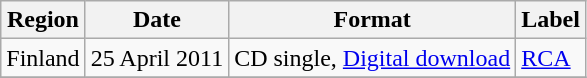<table class=wikitable>
<tr>
<th>Region</th>
<th>Date</th>
<th>Format</th>
<th>Label</th>
</tr>
<tr>
<td>Finland</td>
<td>25 April 2011</td>
<td>CD single, <a href='#'>Digital download</a></td>
<td><a href='#'>RCA</a></td>
</tr>
<tr>
</tr>
</table>
